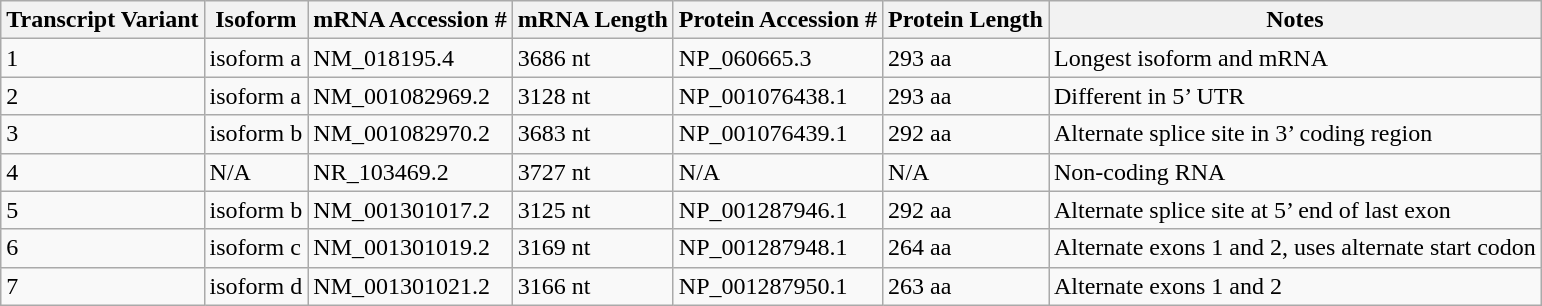<table class="wikitable">
<tr>
<th>Transcript Variant</th>
<th>Isoform</th>
<th>mRNA Accession #</th>
<th>mRNA Length</th>
<th>Protein Accession #</th>
<th>Protein Length</th>
<th>Notes</th>
</tr>
<tr>
<td>1</td>
<td>isoform a</td>
<td>NM_018195.4</td>
<td>3686 nt</td>
<td>NP_060665.3</td>
<td>293 aa</td>
<td>Longest isoform and mRNA</td>
</tr>
<tr>
<td>2</td>
<td>isoform a</td>
<td>NM_001082969.2</td>
<td>3128 nt</td>
<td>NP_001076438.1</td>
<td>293 aa</td>
<td>Different in 5’ UTR</td>
</tr>
<tr>
<td>3</td>
<td>isoform b</td>
<td>NM_001082970.2</td>
<td>3683 nt</td>
<td>NP_001076439.1</td>
<td>292 aa</td>
<td>Alternate splice site in 3’ coding region</td>
</tr>
<tr>
<td>4</td>
<td>N/A</td>
<td>NR_103469.2</td>
<td>3727 nt</td>
<td>N/A</td>
<td>N/A</td>
<td>Non-coding RNA</td>
</tr>
<tr>
<td>5</td>
<td>isoform b</td>
<td>NM_001301017.2</td>
<td>3125 nt</td>
<td>NP_001287946.1</td>
<td>292 aa</td>
<td>Alternate splice site at 5’ end of last exon</td>
</tr>
<tr>
<td>6</td>
<td>isoform c</td>
<td>NM_001301019.2</td>
<td>3169 nt</td>
<td>NP_001287948.1</td>
<td>264 aa</td>
<td>Alternate exons 1 and 2, uses alternate start codon</td>
</tr>
<tr>
<td>7</td>
<td>isoform d</td>
<td>NM_001301021.2</td>
<td>3166 nt</td>
<td>NP_001287950.1</td>
<td>263 aa</td>
<td>Alternate exons 1 and 2</td>
</tr>
</table>
